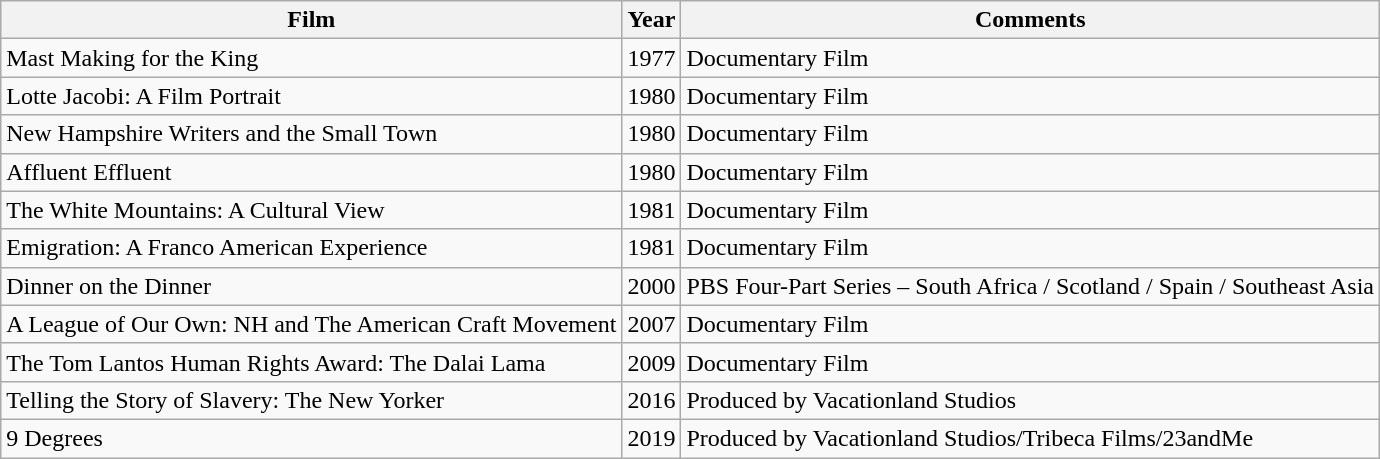<table class="wikitable">
<tr>
<th>Film</th>
<th>Year</th>
<th>Comments</th>
</tr>
<tr>
<td>Mast Making for the King</td>
<td>1977</td>
<td>Documentary Film</td>
</tr>
<tr>
<td>Lotte Jacobi: A Film Portrait</td>
<td>1980</td>
<td>Documentary Film</td>
</tr>
<tr>
<td>New Hampshire Writers and the Small Town</td>
<td>1980</td>
<td>Documentary Film</td>
</tr>
<tr>
<td>Affluent Effluent </td>
<td>1980</td>
<td>Documentary Film</td>
</tr>
<tr>
<td>The White Mountains: A Cultural View </td>
<td>1981</td>
<td>Documentary Film</td>
</tr>
<tr>
<td>Emigration: A Franco American Experience</td>
<td>1981</td>
<td>Documentary Film</td>
</tr>
<tr>
<td>Dinner on the Dinner</td>
<td>2000</td>
<td>PBS Four-Part Series – South Africa / Scotland / Spain / Southeast Asia</td>
</tr>
<tr>
<td>A League of Our Own: NH and The American Craft Movement</td>
<td>2007</td>
<td>Documentary Film</td>
</tr>
<tr>
<td>The Tom Lantos Human Rights Award: The Dalai Lama</td>
<td>2009</td>
<td>Documentary Film</td>
</tr>
<tr>
<td>Telling the Story of Slavery: The New Yorker</td>
<td>2016</td>
<td>Produced by Vacationland Studios</td>
</tr>
<tr>
<td>9 Degrees</td>
<td>2019</td>
<td>Produced by Vacationland Studios/Tribeca Films/23andMe</td>
</tr>
</table>
